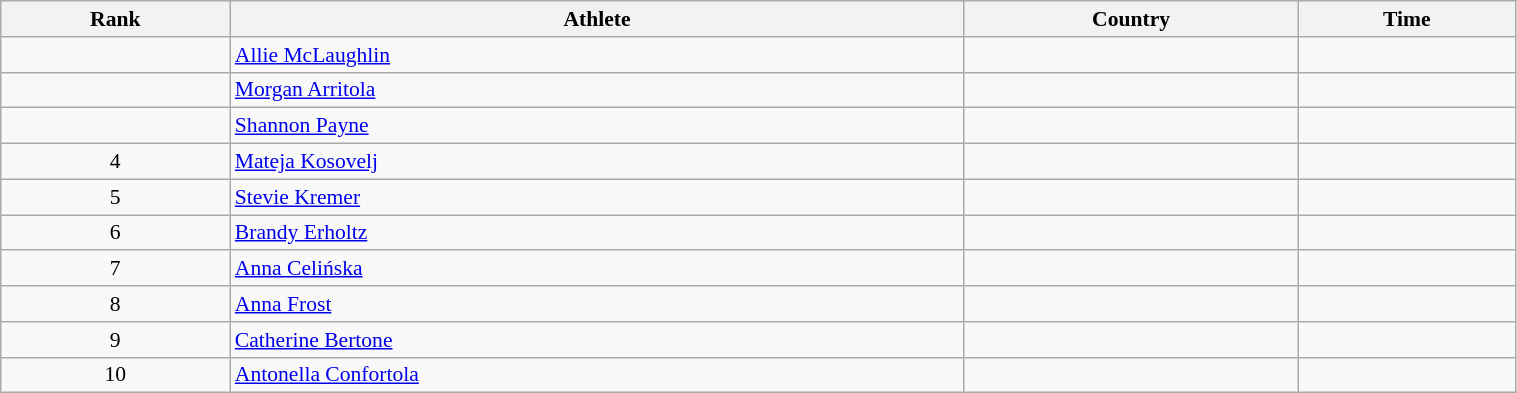<table class="wikitable" width=80% style="font-size:90%; text-align:left;">
<tr>
<th>Rank</th>
<th>Athlete</th>
<th>Country</th>
<th>Time</th>
</tr>
<tr>
<td align="center"></td>
<td><a href='#'>Allie McLaughlin</a></td>
<td></td>
<td></td>
</tr>
<tr>
<td align="center"></td>
<td><a href='#'>Morgan Arritola</a></td>
<td></td>
<td></td>
</tr>
<tr>
<td align="center"></td>
<td><a href='#'>Shannon Payne</a></td>
<td></td>
<td></td>
</tr>
<tr>
<td align="center">4</td>
<td><a href='#'>Mateja Kosovelj</a></td>
<td></td>
<td></td>
</tr>
<tr>
<td align="center">5</td>
<td><a href='#'>Stevie Kremer</a></td>
<td></td>
<td></td>
</tr>
<tr>
<td align="center">6</td>
<td><a href='#'>Brandy Erholtz</a></td>
<td></td>
<td></td>
</tr>
<tr>
<td align="center">7</td>
<td><a href='#'>Anna Celińska</a></td>
<td></td>
<td></td>
</tr>
<tr>
<td align="center">8</td>
<td><a href='#'>Anna Frost</a></td>
<td></td>
<td></td>
</tr>
<tr>
<td align="center">9</td>
<td><a href='#'>Catherine Bertone</a></td>
<td></td>
<td></td>
</tr>
<tr>
<td align="center">10</td>
<td><a href='#'>Antonella Confortola</a></td>
<td></td>
<td></td>
</tr>
</table>
